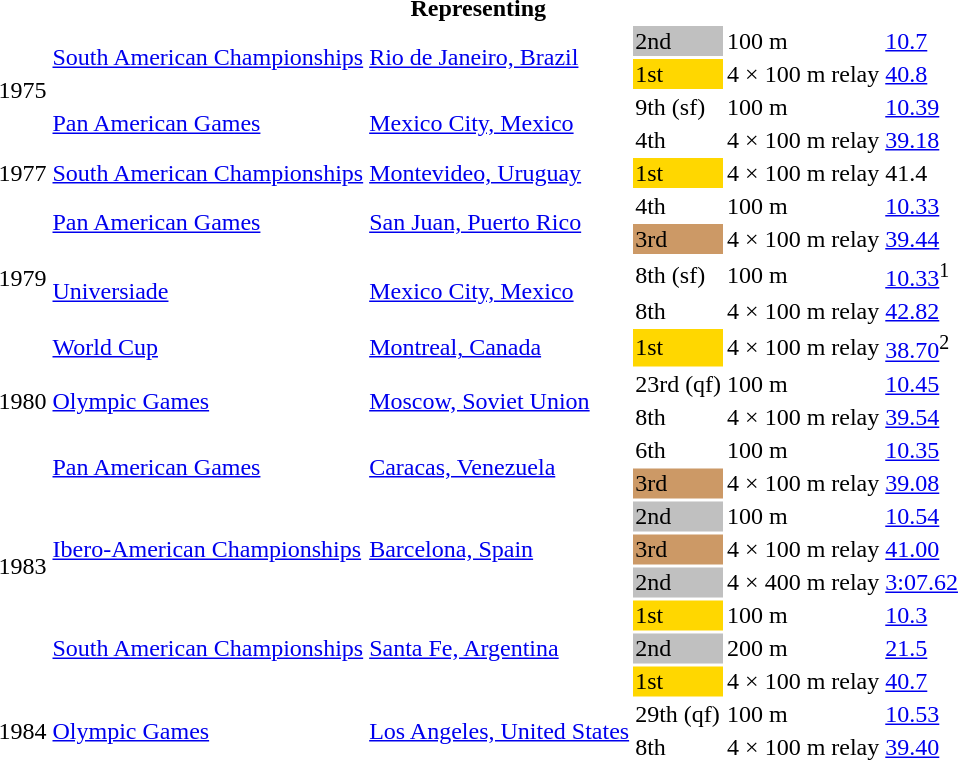<table>
<tr>
<th colspan="6">Representing </th>
</tr>
<tr>
<td rowspan=4>1975</td>
<td rowspan=2><a href='#'>South American Championships</a></td>
<td rowspan=2><a href='#'>Rio de Janeiro, Brazil</a></td>
<td bgcolor=silver>2nd</td>
<td>100 m</td>
<td><a href='#'>10.7</a></td>
</tr>
<tr>
<td bgcolor=gold>1st</td>
<td>4 × 100 m relay</td>
<td><a href='#'>40.8</a></td>
</tr>
<tr>
<td rowspan=2><a href='#'>Pan American Games</a></td>
<td rowspan=2><a href='#'>Mexico City, Mexico</a></td>
<td>9th (sf)</td>
<td>100 m</td>
<td><a href='#'>10.39</a></td>
</tr>
<tr>
<td>4th</td>
<td>4 × 100 m relay</td>
<td><a href='#'>39.18</a></td>
</tr>
<tr>
<td>1977</td>
<td><a href='#'>South American Championships</a></td>
<td><a href='#'>Montevideo, Uruguay</a></td>
<td bgcolor=gold>1st</td>
<td>4 × 100 m relay</td>
<td>41.4</td>
</tr>
<tr>
<td rowspan=5>1979</td>
<td rowspan=2><a href='#'>Pan American Games</a></td>
<td rowspan=2><a href='#'>San Juan, Puerto Rico</a></td>
<td>4th</td>
<td>100 m</td>
<td><a href='#'>10.33</a></td>
</tr>
<tr>
<td bgcolor=cc9966>3rd</td>
<td>4 × 100 m relay</td>
<td><a href='#'>39.44</a></td>
</tr>
<tr>
<td rowspan=2><a href='#'>Universiade</a></td>
<td rowspan=2><a href='#'>Mexico City, Mexico</a></td>
<td>8th (sf)</td>
<td>100 m</td>
<td><a href='#'>10.33</a><sup>1</sup></td>
</tr>
<tr>
<td>8th</td>
<td>4 × 100 m relay</td>
<td><a href='#'>42.82</a></td>
</tr>
<tr>
<td><a href='#'>World Cup</a></td>
<td><a href='#'>Montreal, Canada</a></td>
<td bgcolor=gold>1st</td>
<td>4 × 100 m relay</td>
<td><a href='#'>38.70</a><sup>2</sup></td>
</tr>
<tr>
<td rowspan=2>1980</td>
<td rowspan=2><a href='#'>Olympic Games</a></td>
<td rowspan=2><a href='#'>Moscow, Soviet Union</a></td>
<td>23rd (qf)</td>
<td>100 m</td>
<td><a href='#'>10.45</a></td>
</tr>
<tr>
<td>8th</td>
<td>4 × 100 m relay</td>
<td><a href='#'>39.54</a></td>
</tr>
<tr>
<td rowspan=8>1983</td>
<td rowspan=2><a href='#'>Pan American Games</a></td>
<td rowspan=2><a href='#'>Caracas, Venezuela</a></td>
<td>6th</td>
<td>100 m</td>
<td><a href='#'>10.35</a></td>
</tr>
<tr>
<td bgcolor=cc9966>3rd</td>
<td>4 × 100 m relay</td>
<td><a href='#'>39.08</a></td>
</tr>
<tr>
<td rowspan=3><a href='#'>Ibero-American Championships</a></td>
<td rowspan=3><a href='#'>Barcelona, Spain</a></td>
<td bgcolor=silver>2nd</td>
<td>100 m</td>
<td><a href='#'>10.54</a></td>
</tr>
<tr>
<td bgcolor=cc9966>3rd</td>
<td>4 × 100 m relay</td>
<td><a href='#'>41.00</a></td>
</tr>
<tr>
<td bgcolor=silver>2nd</td>
<td>4 × 400 m relay</td>
<td><a href='#'>3:07.62</a></td>
</tr>
<tr>
<td rowspan=3><a href='#'>South American Championships</a></td>
<td rowspan=3><a href='#'>Santa Fe, Argentina</a></td>
<td bgcolor=gold>1st</td>
<td>100 m</td>
<td><a href='#'>10.3</a></td>
</tr>
<tr>
<td bgcolor=silver>2nd</td>
<td>200 m</td>
<td><a href='#'>21.5</a></td>
</tr>
<tr>
<td bgcolor=gold>1st</td>
<td>4 × 100 m relay</td>
<td><a href='#'>40.7</a></td>
</tr>
<tr>
<td rowspan=2>1984</td>
<td rowspan=2><a href='#'>Olympic Games</a></td>
<td rowspan=2><a href='#'>Los Angeles, United States</a></td>
<td>29th (qf)</td>
<td>100 m</td>
<td><a href='#'>10.53</a></td>
</tr>
<tr>
<td>8th</td>
<td>4 × 100 m relay</td>
<td><a href='#'>39.40</a></td>
</tr>
</table>
